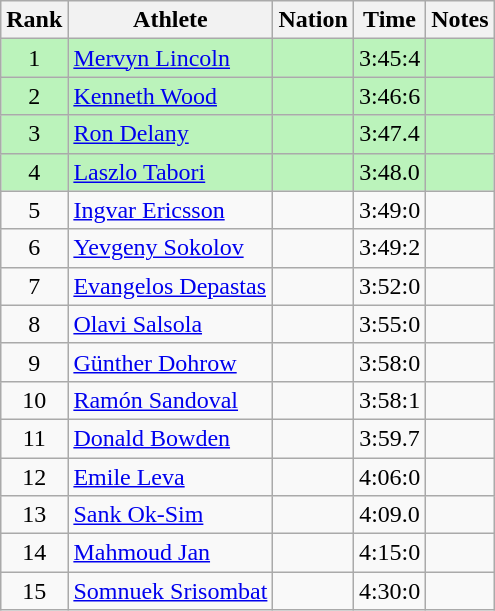<table class="wikitable sortable" style="text-align:center">
<tr>
<th>Rank</th>
<th>Athlete</th>
<th>Nation</th>
<th>Time</th>
<th>Notes</th>
</tr>
<tr bgcolor=bbf3bb>
<td>1</td>
<td align=left><a href='#'>Mervyn Lincoln</a></td>
<td align=left></td>
<td>3:45:4</td>
<td></td>
</tr>
<tr bgcolor=bbf3bb>
<td>2</td>
<td align=left><a href='#'>Kenneth Wood</a></td>
<td align=left></td>
<td>3:46:6</td>
<td></td>
</tr>
<tr bgcolor=bbf3bb>
<td>3</td>
<td align=left><a href='#'>Ron Delany</a></td>
<td align=left></td>
<td>3:47.4</td>
<td></td>
</tr>
<tr bgcolor=bbf3bb>
<td>4</td>
<td align=left><a href='#'>Laszlo Tabori</a></td>
<td align=left></td>
<td>3:48.0</td>
<td></td>
</tr>
<tr>
<td>5</td>
<td align=left><a href='#'>Ingvar Ericsson</a></td>
<td align=left></td>
<td>3:49:0</td>
<td></td>
</tr>
<tr>
<td>6</td>
<td align=left><a href='#'>Yevgeny Sokolov</a></td>
<td align=left></td>
<td>3:49:2</td>
<td></td>
</tr>
<tr>
<td>7</td>
<td align=left><a href='#'>Evangelos Depastas</a></td>
<td align=left></td>
<td>3:52:0</td>
<td></td>
</tr>
<tr>
<td>8</td>
<td align=left><a href='#'>Olavi Salsola</a></td>
<td align=left></td>
<td>3:55:0</td>
<td></td>
</tr>
<tr>
<td>9</td>
<td align=left><a href='#'>Günther Dohrow</a></td>
<td align=left></td>
<td>3:58:0</td>
<td></td>
</tr>
<tr>
<td>10</td>
<td align=left><a href='#'>Ramón Sandoval</a></td>
<td align=left></td>
<td>3:58:1</td>
<td></td>
</tr>
<tr>
<td>11</td>
<td align=left><a href='#'>Donald Bowden</a></td>
<td align=left></td>
<td>3:59.7</td>
<td></td>
</tr>
<tr>
<td>12</td>
<td align=left><a href='#'>Emile Leva</a></td>
<td align=left></td>
<td>4:06:0</td>
<td></td>
</tr>
<tr>
<td>13</td>
<td align=left><a href='#'>Sank Ok-Sim</a></td>
<td align=left></td>
<td>4:09.0</td>
<td></td>
</tr>
<tr>
<td>14</td>
<td align=left><a href='#'>Mahmoud Jan</a></td>
<td align=left></td>
<td>4:15:0</td>
<td></td>
</tr>
<tr>
<td>15</td>
<td align=left><a href='#'>Somnuek Srisombat</a></td>
<td align=left></td>
<td>4:30:0</td>
<td></td>
</tr>
</table>
